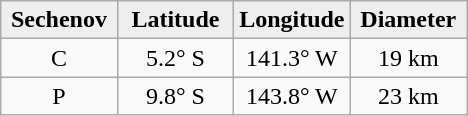<table class="wikitable">
<tr>
<th width="25%" style="background:#eeeeee;">Sechenov</th>
<th width="25%" style="background:#eeeeee;">Latitude</th>
<th width="25%" style="background:#eeeeee;">Longitude</th>
<th width="25%" style="background:#eeeeee;">Diameter</th>
</tr>
<tr>
<td align="center">C</td>
<td align="center">5.2° S</td>
<td align="center">141.3° W</td>
<td align="center">19 km</td>
</tr>
<tr>
<td align="center">P</td>
<td align="center">9.8° S</td>
<td align="center">143.8° W</td>
<td align="center">23 km</td>
</tr>
</table>
